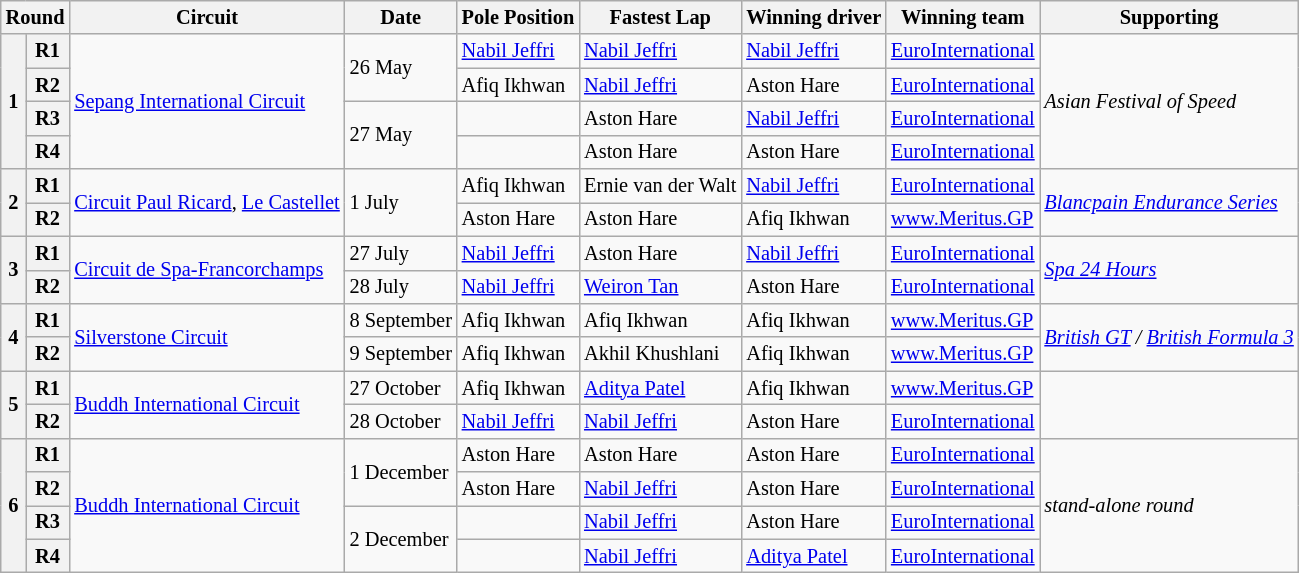<table class="wikitable" style="font-size: 85%;">
<tr>
<th colspan=2>Round</th>
<th>Circuit</th>
<th>Date</th>
<th>Pole Position</th>
<th>Fastest Lap</th>
<th>Winning driver</th>
<th>Winning team</th>
<th>Supporting</th>
</tr>
<tr>
<th rowspan=4>1</th>
<th>R1</th>
<td rowspan=4> <a href='#'>Sepang International Circuit</a></td>
<td rowspan=2>26 May</td>
<td> <a href='#'>Nabil Jeffri</a></td>
<td> <a href='#'>Nabil Jeffri</a></td>
<td> <a href='#'>Nabil Jeffri</a></td>
<td nowrap> <a href='#'>EuroInternational</a></td>
<td rowspan=4 nowrap><em>Asian Festival of Speed</em></td>
</tr>
<tr>
<th>R2</th>
<td> Afiq Ikhwan</td>
<td> <a href='#'>Nabil Jeffri</a></td>
<td> Aston Hare</td>
<td> <a href='#'>EuroInternational</a></td>
</tr>
<tr>
<th>R3</th>
<td rowspan=2>27 May</td>
<td></td>
<td> Aston Hare</td>
<td> <a href='#'>Nabil Jeffri</a></td>
<td> <a href='#'>EuroInternational</a></td>
</tr>
<tr>
<th>R4</th>
<td></td>
<td> Aston Hare</td>
<td> Aston Hare</td>
<td> <a href='#'>EuroInternational</a></td>
</tr>
<tr>
<th rowspan=2>2</th>
<th>R1</th>
<td rowspan=2 nowrap> <a href='#'>Circuit Paul Ricard</a>, <a href='#'>Le Castellet</a></td>
<td rowspan=2>1 July</td>
<td nowrap> Afiq Ikhwan</td>
<td nowrap> Ernie van der Walt</td>
<td> <a href='#'>Nabil Jeffri</a></td>
<td> <a href='#'>EuroInternational</a></td>
<td rowspan=2><em><a href='#'>Blancpain Endurance Series</a></em></td>
</tr>
<tr>
<th>R2</th>
<td> Aston Hare</td>
<td> Aston Hare</td>
<td nowrap> Afiq Ikhwan</td>
<td> <a href='#'>www.Meritus.GP</a></td>
</tr>
<tr>
<th rowspan=2>3</th>
<th>R1</th>
<td rowspan=2> <a href='#'>Circuit de Spa-Francorchamps</a></td>
<td>27 July</td>
<td> <a href='#'>Nabil Jeffri</a></td>
<td> Aston Hare</td>
<td> <a href='#'>Nabil Jeffri</a></td>
<td> <a href='#'>EuroInternational</a></td>
<td rowspan=2><em><a href='#'>Spa 24 Hours</a></em></td>
</tr>
<tr>
<th>R2</th>
<td>28 July</td>
<td> <a href='#'>Nabil Jeffri</a></td>
<td> <a href='#'>Weiron Tan</a></td>
<td> Aston Hare</td>
<td> <a href='#'>EuroInternational</a></td>
</tr>
<tr>
<th rowspan=2>4</th>
<th>R1</th>
<td rowspan=2> <a href='#'>Silverstone Circuit</a></td>
<td>8 September</td>
<td> Afiq Ikhwan</td>
<td> Afiq Ikhwan</td>
<td> Afiq Ikhwan</td>
<td> <a href='#'>www.Meritus.GP</a></td>
<td rowspan=2 nowrap><em><a href='#'>British GT</a> / <a href='#'>British Formula 3</a></em></td>
</tr>
<tr>
<th>R2</th>
<td nowrap>9 September</td>
<td> Afiq Ikhwan</td>
<td> Akhil Khushlani</td>
<td> Afiq Ikhwan</td>
<td> <a href='#'>www.Meritus.GP</a></td>
</tr>
<tr>
<th rowspan=2>5</th>
<th>R1</th>
<td rowspan=2> <a href='#'>Buddh International Circuit</a></td>
<td>27 October</td>
<td> Afiq Ikhwan</td>
<td> <a href='#'>Aditya Patel</a></td>
<td> Afiq Ikhwan</td>
<td> <a href='#'>www.Meritus.GP</a></td>
<td rowspan=2><em></em></td>
</tr>
<tr>
<th>R2</th>
<td>28 October</td>
<td> <a href='#'>Nabil Jeffri</a></td>
<td> <a href='#'>Nabil Jeffri</a></td>
<td> Aston Hare</td>
<td> <a href='#'>EuroInternational</a></td>
</tr>
<tr>
<th rowspan=4>6</th>
<th>R1</th>
<td rowspan=4> <a href='#'>Buddh International Circuit</a></td>
<td rowspan=2>1 December</td>
<td> Aston Hare</td>
<td> Aston Hare</td>
<td> Aston Hare</td>
<td> <a href='#'>EuroInternational</a></td>
<td rowspan=4><em>stand-alone round</em></td>
</tr>
<tr>
<th>R2</th>
<td> Aston Hare</td>
<td> <a href='#'>Nabil Jeffri</a></td>
<td> Aston Hare</td>
<td> <a href='#'>EuroInternational</a></td>
</tr>
<tr>
<th>R3</th>
<td rowspan=2>2 December</td>
<td></td>
<td> <a href='#'>Nabil Jeffri</a></td>
<td> Aston Hare</td>
<td> <a href='#'>EuroInternational</a></td>
</tr>
<tr>
<th>R4</th>
<td></td>
<td> <a href='#'>Nabil Jeffri</a></td>
<td nowrap> <a href='#'>Aditya Patel</a></td>
<td> <a href='#'>EuroInternational</a></td>
</tr>
</table>
